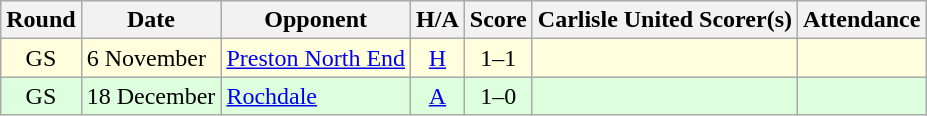<table class="wikitable" style="text-align:center">
<tr>
<th>Round</th>
<th>Date</th>
<th>Opponent</th>
<th>H/A</th>
<th>Score</th>
<th>Carlisle United Scorer(s)</th>
<th>Attendance</th>
</tr>
<tr bgcolor=#ffffdd>
<td>GS</td>
<td align=left>6 November</td>
<td align=left><a href='#'>Preston North End</a></td>
<td><a href='#'>H</a></td>
<td>1–1</td>
<td align=left></td>
<td></td>
</tr>
<tr bgcolor=#ddffdd>
<td>GS</td>
<td align=left>18 December</td>
<td align=left><a href='#'>Rochdale</a></td>
<td><a href='#'>A</a></td>
<td>1–0</td>
<td align=left></td>
<td></td>
</tr>
</table>
